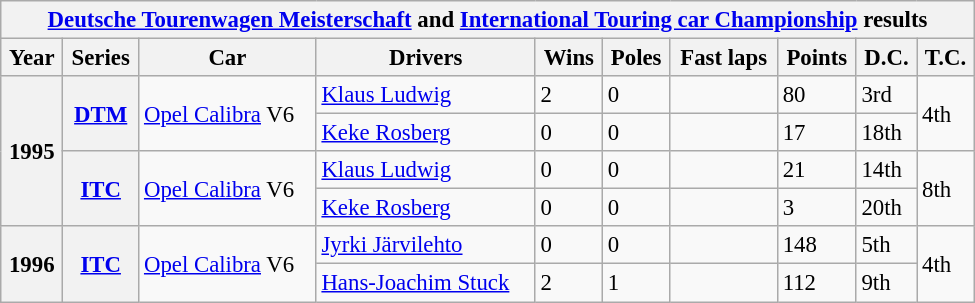<table class="wikitable collapsible collapsed" style="font-size:95%; width:650px">
<tr>
<th colspan=10><a href='#'>Deutsche Tourenwagen Meisterschaft</a> and <a href='#'>International Touring car Championship</a> results</th>
</tr>
<tr>
<th>Year</th>
<th>Series</th>
<th>Car</th>
<th>Drivers</th>
<th>Wins</th>
<th>Poles</th>
<th>Fast laps</th>
<th>Points</th>
<th>D.C.</th>
<th>T.C.</th>
</tr>
<tr>
<th rowspan=4><strong>1995</strong></th>
<th rowspan=2><a href='#'>DTM</a></th>
<td rowspan=2><a href='#'>Opel Calibra</a> V6</td>
<td> <a href='#'>Klaus Ludwig</a></td>
<td>2</td>
<td>0</td>
<td></td>
<td>80</td>
<td>3rd</td>
<td rowspan=2>4th</td>
</tr>
<tr>
<td> <a href='#'>Keke Rosberg</a></td>
<td>0</td>
<td>0</td>
<td></td>
<td>17</td>
<td>18th</td>
</tr>
<tr>
<th rowspan=2><a href='#'>ITC</a></th>
<td rowspan=2><a href='#'>Opel Calibra</a> V6</td>
<td> <a href='#'>Klaus Ludwig</a></td>
<td>0</td>
<td>0</td>
<td></td>
<td>21</td>
<td>14th</td>
<td rowspan=2>8th</td>
</tr>
<tr>
<td> <a href='#'>Keke Rosberg</a></td>
<td>0</td>
<td>0</td>
<td></td>
<td>3</td>
<td>20th</td>
</tr>
<tr>
<th rowspan=2><strong>1996</strong></th>
<th rowspan=2><a href='#'>ITC</a></th>
<td rowspan=2><a href='#'>Opel Calibra</a> V6</td>
<td> <a href='#'>Jyrki Järvilehto</a></td>
<td>0</td>
<td>0</td>
<td></td>
<td>148</td>
<td>5th</td>
<td rowspan=2>4th</td>
</tr>
<tr>
<td> <a href='#'>Hans-Joachim Stuck</a></td>
<td>2</td>
<td>1</td>
<td></td>
<td>112</td>
<td>9th</td>
</tr>
</table>
